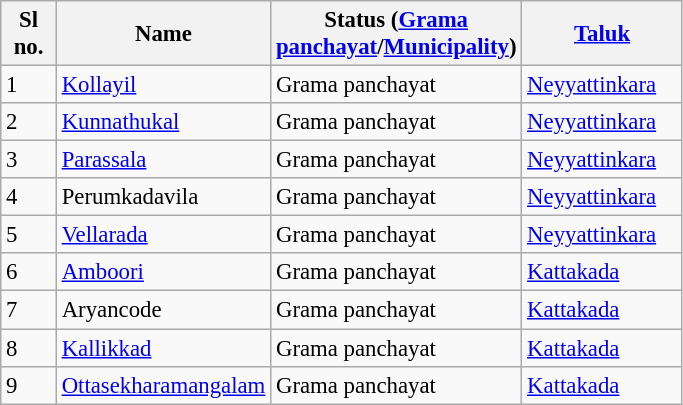<table class="wikitable sortable" style="font-size:95%;">
<tr>
<th width="30px">Sl no.</th>
<th width="100px">Name</th>
<th width="130px">Status (<a href='#'>Grama panchayat</a>/<a href='#'>Municipality</a>)</th>
<th width="100px"><a href='#'>Taluk</a></th>
</tr>
<tr>
<td>1</td>
<td><a href='#'>Kollayil</a></td>
<td>Grama panchayat</td>
<td><a href='#'>Neyyattinkara</a></td>
</tr>
<tr>
<td>2</td>
<td><a href='#'>Kunnathukal</a></td>
<td>Grama panchayat</td>
<td><a href='#'>Neyyattinkara</a></td>
</tr>
<tr>
<td>3</td>
<td><a href='#'>Parassala</a></td>
<td>Grama panchayat</td>
<td><a href='#'>Neyyattinkara</a></td>
</tr>
<tr>
<td>4</td>
<td>Perumkadavila</td>
<td>Grama panchayat</td>
<td><a href='#'>Neyyattinkara</a></td>
</tr>
<tr>
<td>5</td>
<td><a href='#'>Vellarada</a></td>
<td>Grama panchayat</td>
<td><a href='#'>Neyyattinkara</a></td>
</tr>
<tr>
<td>6</td>
<td><a href='#'>Amboori</a></td>
<td>Grama panchayat</td>
<td><a href='#'>Kattakada</a></td>
</tr>
<tr>
<td>7</td>
<td>Aryancode</td>
<td>Grama panchayat</td>
<td><a href='#'>Kattakada</a></td>
</tr>
<tr>
<td>8</td>
<td><a href='#'>Kallikkad</a></td>
<td>Grama panchayat</td>
<td><a href='#'>Kattakada</a></td>
</tr>
<tr>
<td>9</td>
<td><a href='#'>Ottasekharamangalam</a></td>
<td>Grama panchayat</td>
<td><a href='#'>Kattakada</a></td>
</tr>
</table>
